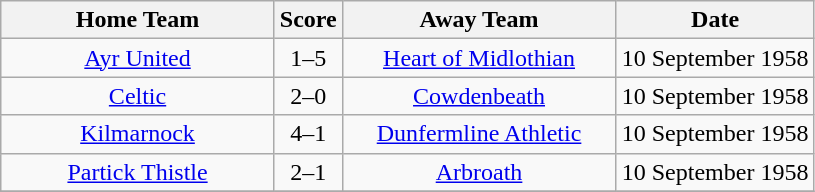<table class="wikitable" style="text-align:center;">
<tr>
<th width=175>Home Team</th>
<th width=20>Score</th>
<th width=175>Away Team</th>
<th width= 125>Date</th>
</tr>
<tr>
<td><a href='#'>Ayr United</a></td>
<td>1–5</td>
<td><a href='#'>Heart of Midlothian</a></td>
<td>10 September 1958</td>
</tr>
<tr>
<td><a href='#'>Celtic</a></td>
<td>2–0</td>
<td><a href='#'>Cowdenbeath</a></td>
<td>10 September 1958</td>
</tr>
<tr>
<td><a href='#'>Kilmarnock</a></td>
<td>4–1</td>
<td><a href='#'>Dunfermline Athletic</a></td>
<td>10 September 1958</td>
</tr>
<tr>
<td><a href='#'>Partick Thistle</a></td>
<td>2–1</td>
<td><a href='#'>Arbroath</a></td>
<td>10 September 1958</td>
</tr>
<tr>
</tr>
</table>
